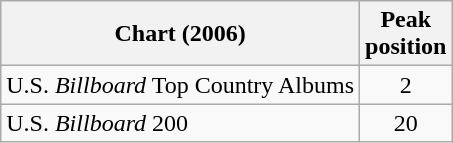<table class="wikitable">
<tr>
<th>Chart (2006)</th>
<th>Peak<br>position</th>
</tr>
<tr>
<td>U.S. <em>Billboard</em> Top Country Albums</td>
<td style="text-align:center;">2</td>
</tr>
<tr>
<td>U.S. <em>Billboard</em> 200</td>
<td style="text-align:center;">20</td>
</tr>
</table>
